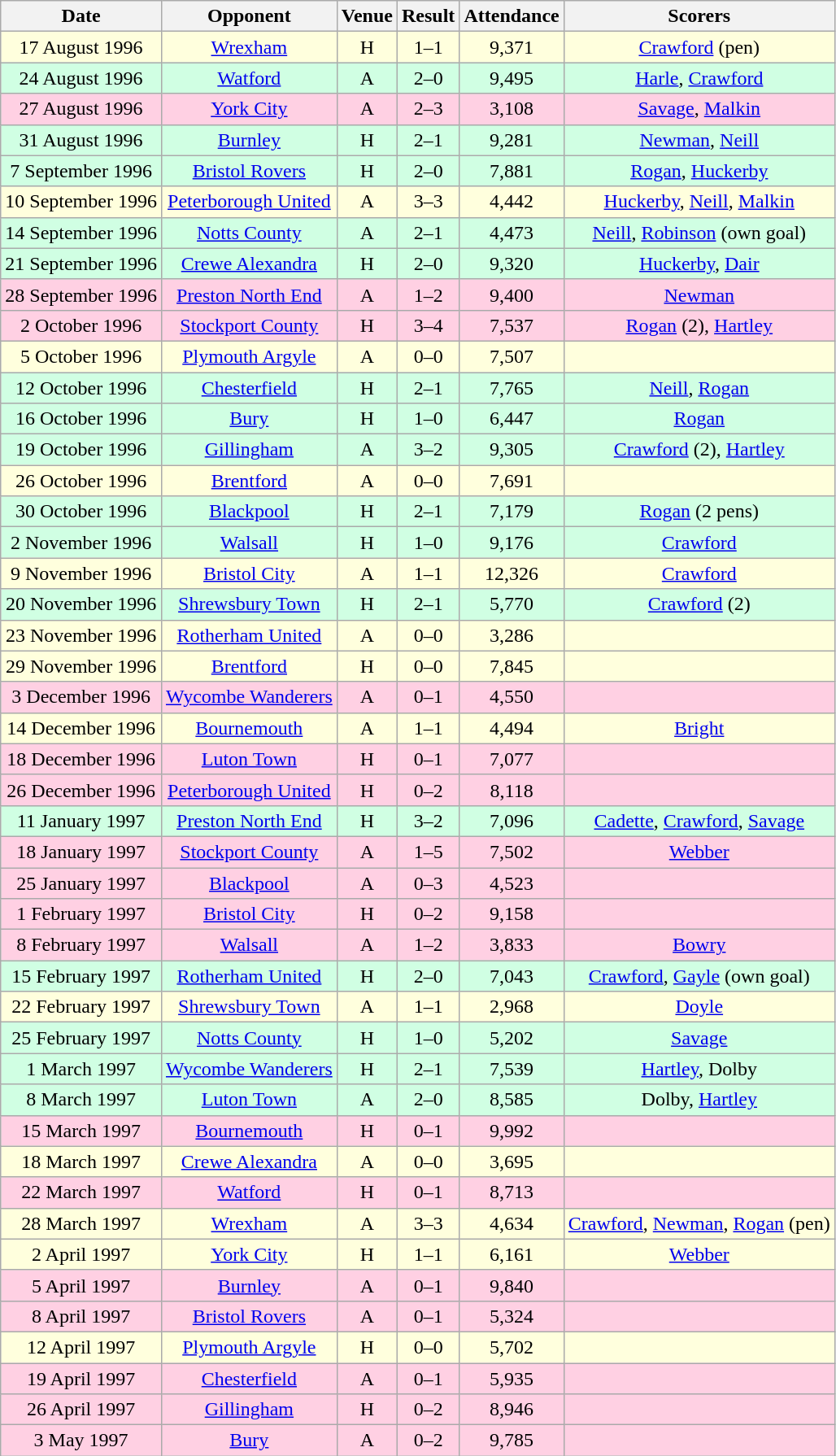<table class="wikitable sortable" style="font-size:100%; text-align:center">
<tr>
<th>Date</th>
<th>Opponent</th>
<th>Venue</th>
<th>Result</th>
<th>Attendance</th>
<th>Scorers</th>
</tr>
<tr style="background-color: #ffffdd;">
<td>17 August 1996</td>
<td><a href='#'>Wrexham</a></td>
<td>H</td>
<td>1–1</td>
<td>9,371</td>
<td><a href='#'>Crawford</a> (pen)</td>
</tr>
<tr style="background-color: #d0ffe3;">
<td>24 August 1996</td>
<td><a href='#'>Watford</a></td>
<td>A</td>
<td>2–0</td>
<td>9,495</td>
<td><a href='#'>Harle</a>, <a href='#'>Crawford</a></td>
</tr>
<tr style="background-color: #ffd0e3;">
<td>27 August 1996</td>
<td><a href='#'>York City</a></td>
<td>A</td>
<td>2–3</td>
<td>3,108</td>
<td><a href='#'>Savage</a>, <a href='#'>Malkin</a></td>
</tr>
<tr style="background-color: #d0ffe3;">
<td>31 August 1996</td>
<td><a href='#'>Burnley</a></td>
<td>H</td>
<td>2–1</td>
<td>9,281</td>
<td><a href='#'>Newman</a>, <a href='#'>Neill</a></td>
</tr>
<tr style="background-color: #d0ffe3;">
<td>7 September 1996</td>
<td><a href='#'>Bristol Rovers</a></td>
<td>H</td>
<td>2–0</td>
<td>7,881</td>
<td><a href='#'>Rogan</a>, <a href='#'>Huckerby</a></td>
</tr>
<tr style="background-color: #ffffdd;">
<td>10 September 1996</td>
<td><a href='#'>Peterborough United</a></td>
<td>A</td>
<td>3–3</td>
<td>4,442</td>
<td><a href='#'>Huckerby</a>, <a href='#'>Neill</a>, <a href='#'>Malkin</a></td>
</tr>
<tr style="background-color: #d0ffe3;">
<td>14 September 1996</td>
<td><a href='#'>Notts County</a></td>
<td>A</td>
<td>2–1</td>
<td>4,473</td>
<td><a href='#'>Neill</a>, <a href='#'>Robinson</a> (own goal)</td>
</tr>
<tr style="background-color: #d0ffe3;">
<td>21 September 1996</td>
<td><a href='#'>Crewe Alexandra</a></td>
<td>H</td>
<td>2–0</td>
<td>9,320</td>
<td><a href='#'>Huckerby</a>, <a href='#'>Dair</a></td>
</tr>
<tr style="background-color: #ffd0e3;">
<td>28 September 1996</td>
<td><a href='#'>Preston North End</a></td>
<td>A</td>
<td>1–2</td>
<td>9,400</td>
<td><a href='#'>Newman</a></td>
</tr>
<tr style="background-color: #ffd0e3;">
<td>2 October 1996</td>
<td><a href='#'>Stockport County</a></td>
<td>H</td>
<td>3–4</td>
<td>7,537</td>
<td><a href='#'>Rogan</a> (2), <a href='#'>Hartley</a></td>
</tr>
<tr style="background-color: #ffffdd;">
<td>5 October 1996</td>
<td><a href='#'>Plymouth Argyle</a></td>
<td>A</td>
<td>0–0</td>
<td>7,507</td>
<td></td>
</tr>
<tr style="background-color: #d0ffe3;">
<td>12 October 1996</td>
<td><a href='#'>Chesterfield</a></td>
<td>H</td>
<td>2–1</td>
<td>7,765</td>
<td><a href='#'>Neill</a>, <a href='#'>Rogan</a></td>
</tr>
<tr style="background-color: #d0ffe3;">
<td>16 October 1996</td>
<td><a href='#'>Bury</a></td>
<td>H</td>
<td>1–0</td>
<td>6,447</td>
<td><a href='#'>Rogan</a></td>
</tr>
<tr style="background-color: #d0ffe3;">
<td>19 October 1996</td>
<td><a href='#'>Gillingham</a></td>
<td>A</td>
<td>3–2</td>
<td>9,305</td>
<td><a href='#'>Crawford</a> (2), <a href='#'>Hartley</a></td>
</tr>
<tr style="background-color: #ffffdd;">
<td>26 October 1996</td>
<td><a href='#'>Brentford</a></td>
<td>A</td>
<td>0–0</td>
<td>7,691</td>
<td></td>
</tr>
<tr style="background-color: #d0ffe3;">
<td>30 October 1996</td>
<td><a href='#'>Blackpool</a></td>
<td>H</td>
<td>2–1</td>
<td>7,179</td>
<td><a href='#'>Rogan</a> (2 pens)</td>
</tr>
<tr style="background-color: #d0ffe3;">
<td>2 November 1996</td>
<td><a href='#'>Walsall</a></td>
<td>H</td>
<td>1–0</td>
<td>9,176</td>
<td><a href='#'>Crawford</a></td>
</tr>
<tr style="background-color: #ffffdd;">
<td>9 November 1996</td>
<td><a href='#'>Bristol City</a></td>
<td>A</td>
<td>1–1</td>
<td>12,326</td>
<td><a href='#'>Crawford</a></td>
</tr>
<tr style="background-color: #d0ffe3;">
<td>20 November 1996</td>
<td><a href='#'>Shrewsbury Town</a></td>
<td>H</td>
<td>2–1</td>
<td>5,770</td>
<td><a href='#'>Crawford</a> (2)</td>
</tr>
<tr style="background-color: #ffffdd;">
<td>23 November 1996</td>
<td><a href='#'>Rotherham United</a></td>
<td>A</td>
<td>0–0</td>
<td>3,286</td>
<td></td>
</tr>
<tr style="background-color: #ffffdd;">
<td>29 November 1996</td>
<td><a href='#'>Brentford</a></td>
<td>H</td>
<td>0–0</td>
<td>7,845</td>
<td></td>
</tr>
<tr style="background-color: #ffd0e3;">
<td>3 December 1996</td>
<td><a href='#'>Wycombe Wanderers</a></td>
<td>A</td>
<td>0–1</td>
<td>4,550</td>
<td></td>
</tr>
<tr style="background-color: #ffffdd;">
<td>14 December 1996</td>
<td><a href='#'>Bournemouth</a></td>
<td>A</td>
<td>1–1</td>
<td>4,494</td>
<td><a href='#'>Bright</a></td>
</tr>
<tr style="background-color: #ffd0e3;">
<td>18 December 1996</td>
<td><a href='#'>Luton Town</a></td>
<td>H</td>
<td>0–1</td>
<td>7,077</td>
<td></td>
</tr>
<tr style="background-color: #ffd0e3;">
<td>26 December 1996</td>
<td><a href='#'>Peterborough United</a></td>
<td>H</td>
<td>0–2</td>
<td>8,118</td>
<td></td>
</tr>
<tr style="background-color: #d0ffe3;">
<td>11 January 1997</td>
<td><a href='#'>Preston North End</a></td>
<td>H</td>
<td>3–2</td>
<td>7,096</td>
<td><a href='#'>Cadette</a>, <a href='#'>Crawford</a>, <a href='#'>Savage</a></td>
</tr>
<tr style="background-color: #ffd0e3;">
<td>18 January 1997</td>
<td><a href='#'>Stockport County</a></td>
<td>A</td>
<td>1–5</td>
<td>7,502</td>
<td><a href='#'>Webber</a></td>
</tr>
<tr style="background-color: #ffd0e3;">
<td>25 January 1997</td>
<td><a href='#'>Blackpool</a></td>
<td>A</td>
<td>0–3</td>
<td>4,523</td>
<td></td>
</tr>
<tr style="background-color: #ffd0e3;">
<td>1 February 1997</td>
<td><a href='#'>Bristol City</a></td>
<td>H</td>
<td>0–2</td>
<td>9,158</td>
<td></td>
</tr>
<tr style="background-color: #ffd0e3;">
<td>8 February 1997</td>
<td><a href='#'>Walsall</a></td>
<td>A</td>
<td>1–2</td>
<td>3,833</td>
<td><a href='#'>Bowry</a></td>
</tr>
<tr style="background-color: #d0ffe3;">
<td>15 February 1997</td>
<td><a href='#'>Rotherham United</a></td>
<td>H</td>
<td>2–0</td>
<td>7,043</td>
<td><a href='#'>Crawford</a>, <a href='#'>Gayle</a> (own goal)</td>
</tr>
<tr style="background-color: #ffffdd;">
<td>22 February 1997</td>
<td><a href='#'>Shrewsbury Town</a></td>
<td>A</td>
<td>1–1</td>
<td>2,968</td>
<td><a href='#'>Doyle</a></td>
</tr>
<tr style="background-color: #d0ffe3;">
<td>25 February 1997</td>
<td><a href='#'>Notts County</a></td>
<td>H</td>
<td>1–0</td>
<td>5,202</td>
<td><a href='#'>Savage</a></td>
</tr>
<tr style="background-color: #d0ffe3;">
<td>1 March 1997</td>
<td><a href='#'>Wycombe Wanderers</a></td>
<td>H</td>
<td>2–1</td>
<td>7,539</td>
<td><a href='#'>Hartley</a>, Dolby</td>
</tr>
<tr style="background-color: #d0ffe3;">
<td>8 March 1997</td>
<td><a href='#'>Luton Town</a></td>
<td>A</td>
<td>2–0</td>
<td>8,585</td>
<td>Dolby, <a href='#'>Hartley</a></td>
</tr>
<tr style="background-color: #ffd0e3;">
<td>15 March 1997</td>
<td><a href='#'>Bournemouth</a></td>
<td>H</td>
<td>0–1</td>
<td>9,992</td>
<td></td>
</tr>
<tr style="background-color: #ffffdd;">
<td>18 March 1997</td>
<td><a href='#'>Crewe Alexandra</a></td>
<td>A</td>
<td>0–0</td>
<td>3,695</td>
<td></td>
</tr>
<tr style="background-color: #ffd0e3;">
<td>22 March 1997</td>
<td><a href='#'>Watford</a></td>
<td>H</td>
<td>0–1</td>
<td>8,713</td>
<td></td>
</tr>
<tr style="background-color: #ffffdd;">
<td>28 March 1997</td>
<td><a href='#'>Wrexham</a></td>
<td>A</td>
<td>3–3</td>
<td>4,634</td>
<td><a href='#'>Crawford</a>, <a href='#'>Newman</a>, <a href='#'>Rogan</a> (pen)</td>
</tr>
<tr style="background-color: #ffffdd;">
<td>2 April 1997</td>
<td><a href='#'>York City</a></td>
<td>H</td>
<td>1–1</td>
<td>6,161</td>
<td><a href='#'>Webber</a></td>
</tr>
<tr style="background-color: #ffd0e3;">
<td>5 April 1997</td>
<td><a href='#'>Burnley</a></td>
<td>A</td>
<td>0–1</td>
<td>9,840</td>
<td></td>
</tr>
<tr style="background-color: #ffd0e3;">
<td>8 April 1997</td>
<td><a href='#'>Bristol Rovers</a></td>
<td>A</td>
<td>0–1</td>
<td>5,324</td>
<td></td>
</tr>
<tr style="background-color: #ffffdd;">
<td>12 April 1997</td>
<td><a href='#'>Plymouth Argyle</a></td>
<td>H</td>
<td>0–0</td>
<td>5,702</td>
<td></td>
</tr>
<tr style="background-color: #ffd0e3;">
<td>19 April 1997</td>
<td><a href='#'>Chesterfield</a></td>
<td>A</td>
<td>0–1</td>
<td>5,935</td>
<td></td>
</tr>
<tr style="background-color: #ffd0e3;">
<td>26 April 1997</td>
<td><a href='#'>Gillingham</a></td>
<td>H</td>
<td>0–2</td>
<td>8,946</td>
<td></td>
</tr>
<tr style="background-color: #ffd0e3;">
<td>3 May 1997</td>
<td><a href='#'>Bury</a></td>
<td>A</td>
<td>0–2</td>
<td>9,785</td>
<td></td>
</tr>
</table>
